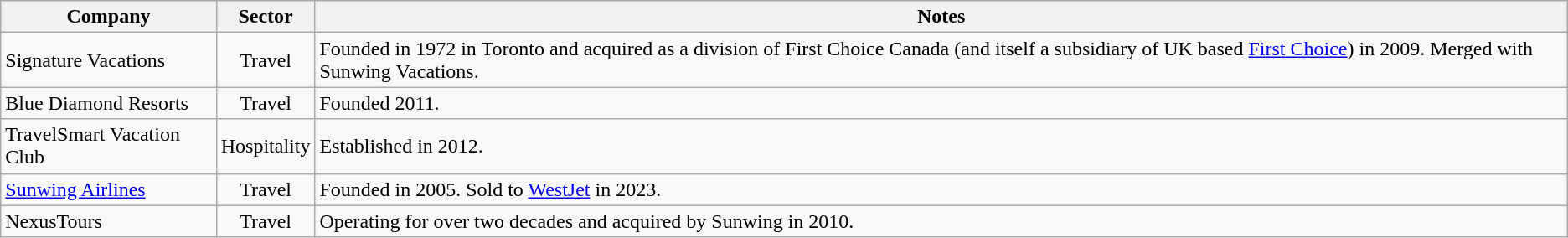<table class="wikitable sortable">
<tr>
<th>Company</th>
<th>Sector</th>
<th>Notes</th>
</tr>
<tr>
<td>Signature Vacations</td>
<td align="center">Travel</td>
<td>Founded in 1972 in Toronto and acquired as a division of First Choice Canada (and itself a subsidiary of UK based <a href='#'>First Choice</a>) in 2009. Merged with Sunwing Vacations.</td>
</tr>
<tr>
<td>Blue Diamond Resorts</td>
<td align="center">Travel</td>
<td>Founded 2011.</td>
</tr>
<tr>
<td>TravelSmart Vacation Club</td>
<td align="center">Hospitality</td>
<td>Established in 2012.</td>
</tr>
<tr>
<td><a href='#'>Sunwing Airlines</a></td>
<td align="center">Travel</td>
<td>Founded in 2005. Sold to <a href='#'>WestJet</a> in 2023.</td>
</tr>
<tr>
<td>NexusTours</td>
<td align="center">Travel</td>
<td>Operating for over two decades and acquired by Sunwing in 2010.</td>
</tr>
</table>
